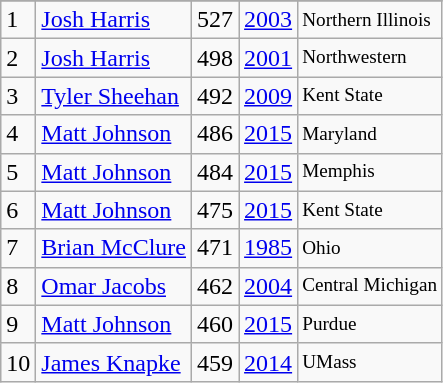<table class="wikitable">
<tr>
</tr>
<tr>
<td>1</td>
<td><a href='#'>Josh Harris</a></td>
<td><abbr>527</abbr></td>
<td><a href='#'>2003</a></td>
<td style="font-size:80%;">Northern Illinois</td>
</tr>
<tr>
<td>2</td>
<td><a href='#'>Josh Harris</a></td>
<td><abbr>498</abbr></td>
<td><a href='#'>2001</a></td>
<td style="font-size:80%;">Northwestern</td>
</tr>
<tr>
<td>3</td>
<td><a href='#'>Tyler Sheehan</a></td>
<td><abbr>492</abbr></td>
<td><a href='#'>2009</a></td>
<td style="font-size:80%;">Kent State</td>
</tr>
<tr>
<td>4</td>
<td><a href='#'>Matt Johnson</a></td>
<td><abbr>486</abbr></td>
<td><a href='#'>2015</a></td>
<td style="font-size:80%;">Maryland</td>
</tr>
<tr>
<td>5</td>
<td><a href='#'>Matt Johnson</a></td>
<td><abbr>484</abbr></td>
<td><a href='#'>2015</a></td>
<td style="font-size:80%;">Memphis</td>
</tr>
<tr>
<td>6</td>
<td><a href='#'>Matt Johnson</a></td>
<td><abbr>475</abbr></td>
<td><a href='#'>2015</a></td>
<td style="font-size:80%;">Kent State</td>
</tr>
<tr>
<td>7</td>
<td><a href='#'>Brian McClure</a></td>
<td><abbr>471</abbr></td>
<td><a href='#'>1985</a></td>
<td style="font-size:80%;">Ohio</td>
</tr>
<tr>
<td>8</td>
<td><a href='#'>Omar Jacobs</a></td>
<td><abbr>462</abbr></td>
<td><a href='#'>2004</a></td>
<td style="font-size:80%;">Central Michigan</td>
</tr>
<tr>
<td>9</td>
<td><a href='#'>Matt Johnson</a></td>
<td><abbr>460</abbr></td>
<td><a href='#'>2015</a></td>
<td style="font-size:80%;">Purdue</td>
</tr>
<tr>
<td>10</td>
<td><a href='#'>James Knapke</a></td>
<td><abbr>459</abbr></td>
<td><a href='#'>2014</a></td>
<td style="font-size:80%;">UMass</td>
</tr>
</table>
